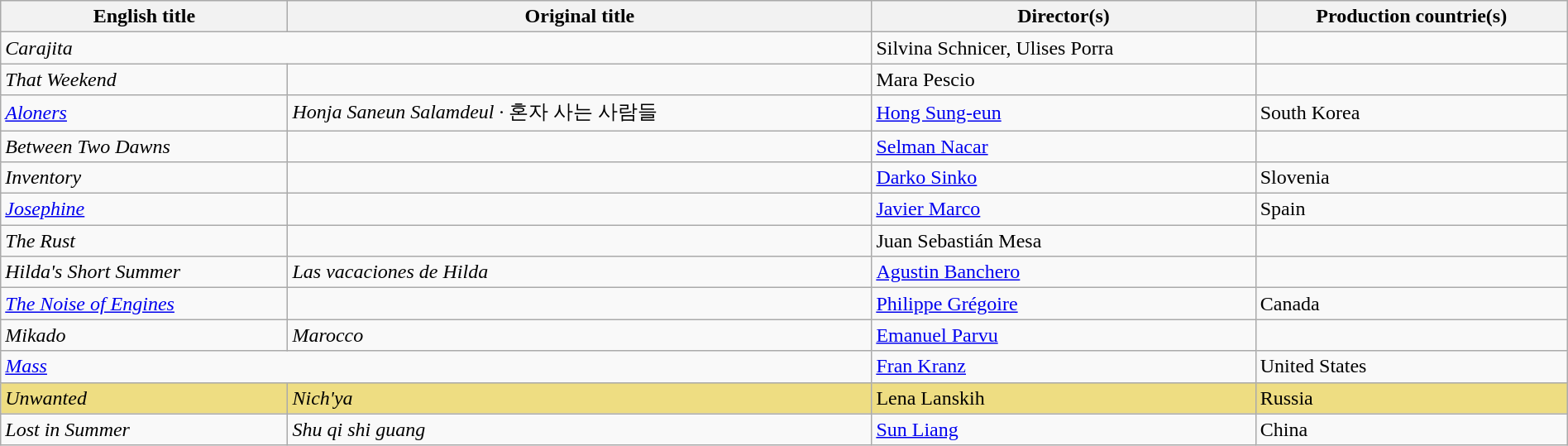<table class="sortable wikitable" style="width:100%; margin-bottom:4px" cellpadding="5">
<tr>
<th scope="col">English title</th>
<th scope="col">Original title</th>
<th scope="col">Director(s)</th>
<th scope="col">Production countrie(s)</th>
</tr>
<tr>
<td colspan = "2"><em>Carajita</em></td>
<td>Silvina Schnicer, Ulises Porra</td>
<td></td>
</tr>
<tr>
<td><em>That Weekend</em></td>
<td></td>
<td>Mara Pescio</td>
<td></td>
</tr>
<tr>
<td><em><a href='#'>Aloners</a></em></td>
<td><em>Honja Saneun Salamdeul</em> · 혼자 사는 사람들</td>
<td><a href='#'>Hong Sung-eun</a></td>
<td>South Korea</td>
</tr>
<tr>
<td><em>Between Two Dawns</em></td>
<td></td>
<td><a href='#'>Selman Nacar</a></td>
<td></td>
</tr>
<tr>
<td><em>Inventory</em></td>
<td></td>
<td><a href='#'>Darko Sinko</a></td>
<td>Slovenia</td>
</tr>
<tr>
<td><em><a href='#'>Josephine</a></em></td>
<td></td>
<td><a href='#'>Javier Marco</a></td>
<td>Spain</td>
</tr>
<tr>
<td><em>The Rust</em></td>
<td></td>
<td>Juan Sebastián Mesa</td>
<td></td>
</tr>
<tr>
<td><em>Hilda's Short Summer</em></td>
<td><em>Las vacaciones de Hilda</em></td>
<td><a href='#'>Agustin Banchero</a></td>
<td></td>
</tr>
<tr>
<td><em><a href='#'>The Noise of Engines</a></em></td>
<td></td>
<td><a href='#'>Philippe Grégoire</a></td>
<td>Canada</td>
</tr>
<tr>
<td><em>Mikado</em></td>
<td><em>Marocco</em></td>
<td><a href='#'>Emanuel Parvu</a></td>
<td></td>
</tr>
<tr>
<td colspan = "2"><em><a href='#'>Mass</a></em></td>
<td><a href='#'>Fran Kranz</a></td>
<td>United States</td>
</tr>
<tr style="background:#EEDD82">
<td><em>Unwanted</em></td>
<td><em>Nich'ya</em></td>
<td>Lena Lanskih</td>
<td>Russia</td>
</tr>
<tr>
<td><em>Lost in Summer</em></td>
<td><em>Shu qi shi guang</em></td>
<td><a href='#'>Sun Liang</a></td>
<td>China</td>
</tr>
</table>
